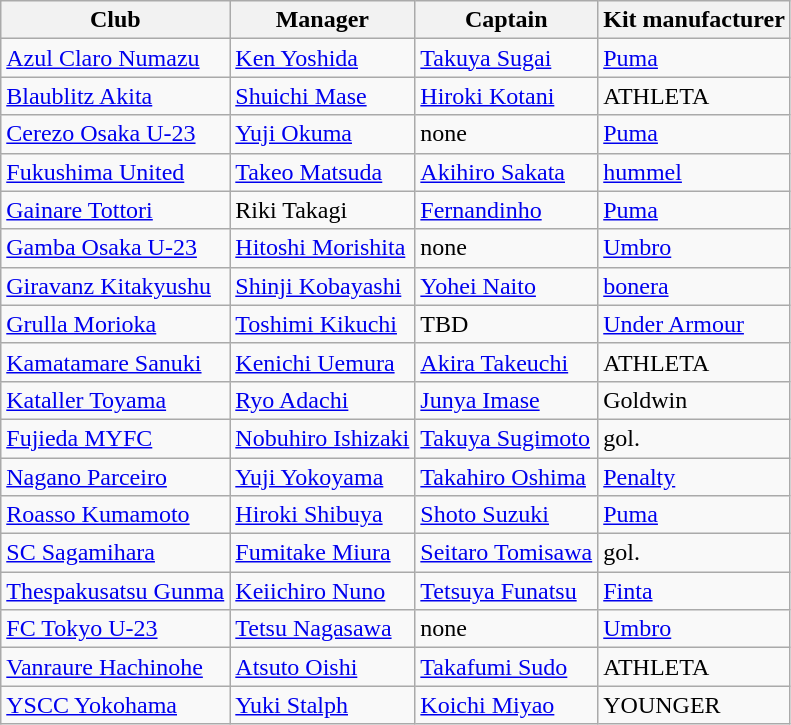<table class="wikitable sortable">
<tr>
<th>Club</th>
<th>Manager</th>
<th>Captain</th>
<th>Kit manufacturer</th>
</tr>
<tr>
<td><a href='#'>Azul Claro Numazu</a></td>
<td> <a href='#'>Ken Yoshida</a></td>
<td> <a href='#'>Takuya Sugai</a></td>
<td><a href='#'>Puma</a></td>
</tr>
<tr>
<td><a href='#'>Blaublitz Akita</a></td>
<td> <a href='#'>Shuichi Mase</a></td>
<td> <a href='#'>Hiroki Kotani</a></td>
<td>ATHLETA</td>
</tr>
<tr>
<td><a href='#'>Cerezo Osaka U-23</a></td>
<td> <a href='#'>Yuji Okuma</a></td>
<td>none</td>
<td><a href='#'>Puma</a></td>
</tr>
<tr>
<td><a href='#'>Fukushima United</a></td>
<td> <a href='#'>Takeo Matsuda</a></td>
<td> <a href='#'>Akihiro Sakata</a></td>
<td><a href='#'>hummel</a></td>
</tr>
<tr>
<td><a href='#'>Gainare Tottori</a></td>
<td> Riki Takagi</td>
<td> <a href='#'>Fernandinho</a></td>
<td><a href='#'>Puma</a></td>
</tr>
<tr>
<td><a href='#'>Gamba Osaka U-23</a></td>
<td> <a href='#'>Hitoshi Morishita</a></td>
<td>none</td>
<td><a href='#'>Umbro</a></td>
</tr>
<tr>
<td><a href='#'>Giravanz Kitakyushu</a></td>
<td> <a href='#'>Shinji Kobayashi</a></td>
<td> <a href='#'>Yohei Naito</a></td>
<td><a href='#'>bonera</a></td>
</tr>
<tr>
<td><a href='#'>Grulla Morioka</a></td>
<td> <a href='#'>Toshimi Kikuchi</a></td>
<td>TBD</td>
<td><a href='#'>Under Armour</a></td>
</tr>
<tr>
<td><a href='#'>Kamatamare Sanuki</a></td>
<td> <a href='#'>Kenichi Uemura</a></td>
<td> <a href='#'>Akira Takeuchi</a></td>
<td>ATHLETA</td>
</tr>
<tr>
<td><a href='#'>Kataller Toyama</a></td>
<td> <a href='#'>Ryo Adachi</a></td>
<td> <a href='#'>Junya Imase</a></td>
<td>Goldwin</td>
</tr>
<tr>
<td><a href='#'>Fujieda MYFC</a></td>
<td> <a href='#'>Nobuhiro Ishizaki</a></td>
<td> <a href='#'>Takuya Sugimoto</a></td>
<td>gol.</td>
</tr>
<tr>
<td><a href='#'>Nagano Parceiro</a></td>
<td> <a href='#'>Yuji Yokoyama</a></td>
<td> <a href='#'>Takahiro Oshima</a></td>
<td><a href='#'>Penalty</a></td>
</tr>
<tr>
<td><a href='#'>Roasso Kumamoto</a></td>
<td> <a href='#'>Hiroki Shibuya</a></td>
<td> <a href='#'>Shoto Suzuki</a></td>
<td><a href='#'>Puma</a></td>
</tr>
<tr>
<td><a href='#'>SC Sagamihara</a></td>
<td> <a href='#'>Fumitake Miura</a></td>
<td> <a href='#'>Seitaro Tomisawa</a></td>
<td>gol.</td>
</tr>
<tr>
<td><a href='#'>Thespakusatsu Gunma</a></td>
<td> <a href='#'>Keiichiro Nuno</a></td>
<td> <a href='#'>Tetsuya Funatsu</a></td>
<td><a href='#'>Finta</a></td>
</tr>
<tr>
<td><a href='#'>FC Tokyo U-23</a></td>
<td> <a href='#'>Tetsu Nagasawa</a></td>
<td>none</td>
<td><a href='#'>Umbro</a></td>
</tr>
<tr>
<td><a href='#'>Vanraure Hachinohe</a></td>
<td> <a href='#'>Atsuto Oishi</a></td>
<td> <a href='#'>Takafumi Sudo</a></td>
<td>ATHLETA</td>
</tr>
<tr>
<td><a href='#'>YSCC Yokohama</a></td>
<td> <a href='#'>Yuki Stalph</a></td>
<td> <a href='#'>Koichi Miyao</a></td>
<td>YOUNGER</td>
</tr>
</table>
